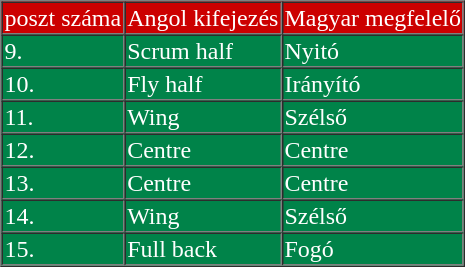<table border="1" cellspacing="0">
<tr bgcolor="#CC0000" style="color:white">
<td>poszt száma</td>
<td>Angol kifejezés</td>
<td>Magyar megfelelő</td>
</tr>
<tr bgcolor="#008349" style="color:white">
<td>9.</td>
<td>Scrum half</td>
<td>Nyitó</td>
</tr>
<tr bgcolor="#008349" style="color:white">
<td>10.</td>
<td>Fly half</td>
<td>Irányító</td>
</tr>
<tr bgcolor="#008349" style="color:white">
<td>11.</td>
<td>Wing</td>
<td>Szélső</td>
</tr>
<tr bgcolor="#008349" style="color:white">
<td>12.</td>
<td>Centre</td>
<td>Centre</td>
</tr>
<tr bgcolor="#008349" style="color:white">
<td>13.</td>
<td>Centre</td>
<td>Centre</td>
</tr>
<tr bgcolor="#008349" style="color:white">
<td>14.</td>
<td>Wing</td>
<td>Szélső</td>
</tr>
<tr bgcolor="#008349" style="color:white">
<td>15.</td>
<td>Full back</td>
<td>Fogó</td>
</tr>
<tr>
</tr>
</table>
